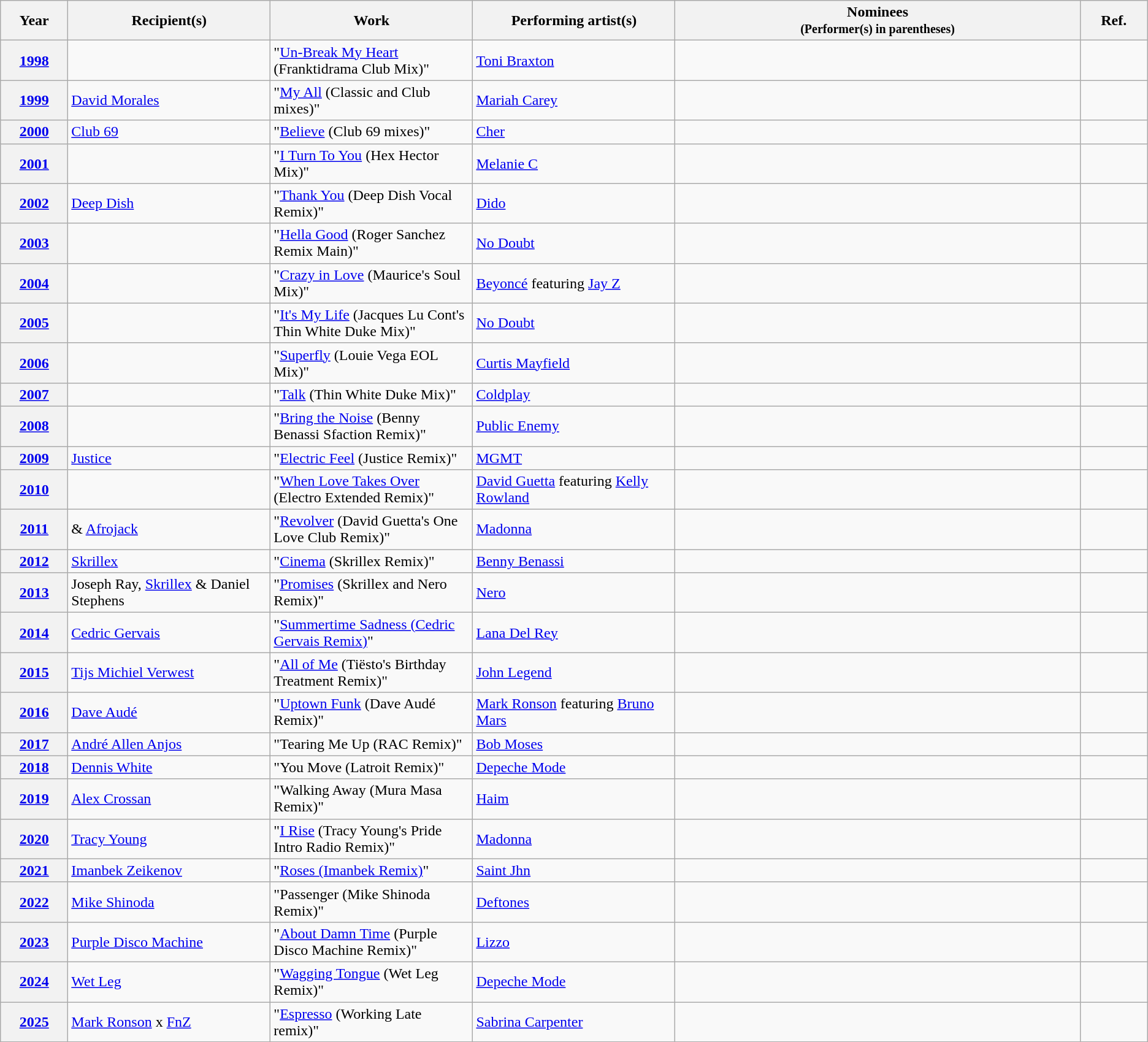<table class="wikitable">
<tr>
<th width="5%">Year</th>
<th width="15%">Recipient(s)</th>
<th width="15%">Work</th>
<th width="15%">Performing artist(s)</th>
<th width="30%" class=unsortable>Nominees<br><small>(Performer(s) in parentheses)</small></th>
<th width="5%" class=unsortable>Ref.</th>
</tr>
<tr>
<th scope="row"><a href='#'>1998</a></th>
<td></td>
<td>"<a href='#'>Un-Break My Heart</a> (Franktidrama Club Mix)"</td>
<td><a href='#'>Toni Braxton</a></td>
<td></td>
<td style="text-align:center;"></td>
</tr>
<tr>
<th scope="row"><a href='#'>1999</a></th>
<td><a href='#'>David Morales</a></td>
<td>"<a href='#'>My All</a> (Classic and Club mixes)"</td>
<td><a href='#'>Mariah Carey</a></td>
<td></td>
<td style="text-align:center;"></td>
</tr>
<tr>
<th scope="row"><a href='#'>2000</a></th>
<td><a href='#'>Club 69</a></td>
<td>"<a href='#'>Believe</a> (Club 69 mixes)"</td>
<td><a href='#'>Cher</a></td>
<td></td>
<td style="text-align:center;"></td>
</tr>
<tr>
<th scope="row"><a href='#'>2001</a></th>
<td></td>
<td>"<a href='#'>I Turn To You</a> (Hex Hector Mix)"</td>
<td><a href='#'>Melanie C</a></td>
<td></td>
<td style="text-align:center;"></td>
</tr>
<tr>
<th scope="row"><a href='#'>2002</a></th>
<td><a href='#'>Deep Dish</a></td>
<td>"<a href='#'>Thank You</a> (Deep Dish Vocal Remix)"</td>
<td><a href='#'>Dido</a></td>
<td></td>
<td style="text-align:center;"></td>
</tr>
<tr>
<th scope="row"><a href='#'>2003</a></th>
<td></td>
<td>"<a href='#'>Hella Good</a> (Roger Sanchez Remix Main)"</td>
<td><a href='#'>No Doubt</a></td>
<td></td>
<td style="text-align:center;"></td>
</tr>
<tr>
<th scope="row"><a href='#'>2004</a></th>
<td></td>
<td>"<a href='#'>Crazy in Love</a> (Maurice's Soul Mix)"</td>
<td><a href='#'>Beyoncé</a> featuring <a href='#'>Jay Z</a></td>
<td></td>
<td style="text-align:center;"></td>
</tr>
<tr>
<th scope="row"><a href='#'>2005</a></th>
<td></td>
<td>"<a href='#'>It's My Life</a> (Jacques Lu Cont's Thin White Duke Mix)"</td>
<td><a href='#'>No Doubt</a></td>
<td></td>
<td style="text-align:center;"></td>
</tr>
<tr>
<th scope="row"><a href='#'>2006</a></th>
<td></td>
<td>"<a href='#'>Superfly</a> (Louie Vega EOL Mix)"</td>
<td><a href='#'>Curtis Mayfield</a></td>
<td></td>
<td style="text-align:center;"></td>
</tr>
<tr>
<th scope="row"><a href='#'>2007</a></th>
<td></td>
<td>"<a href='#'>Talk</a> (Thin White Duke Mix)"</td>
<td><a href='#'>Coldplay</a></td>
<td></td>
<td style="text-align:center;"></td>
</tr>
<tr>
<th scope="row"><a href='#'>2008</a></th>
<td></td>
<td>"<a href='#'>Bring the Noise</a> (Benny Benassi Sfaction Remix)"</td>
<td><a href='#'>Public Enemy</a></td>
<td></td>
<td style="text-align:center;"></td>
</tr>
<tr>
<th scope="row"><a href='#'>2009</a></th>
<td><a href='#'>Justice</a></td>
<td>"<a href='#'>Electric Feel</a> (Justice Remix)"</td>
<td><a href='#'>MGMT</a></td>
<td></td>
<td style="text-align:center;"></td>
</tr>
<tr>
<th scope="row"><a href='#'>2010</a></th>
<td></td>
<td>"<a href='#'>When Love Takes Over</a> (Electro Extended Remix)"</td>
<td><a href='#'>David Guetta</a> featuring <a href='#'>Kelly Rowland</a></td>
<td></td>
<td style="text-align:center;"></td>
</tr>
<tr>
<th scope="row"><a href='#'>2011</a></th>
<td> & <a href='#'>Afrojack</a></td>
<td>"<a href='#'>Revolver</a> (David Guetta's One Love Club Remix)"</td>
<td><a href='#'>Madonna</a></td>
<td></td>
<td style="text-align:center;"></td>
</tr>
<tr>
<th scope="row"><a href='#'>2012</a></th>
<td><a href='#'>Skrillex</a></td>
<td>"<a href='#'>Cinema</a> (Skrillex Remix)"</td>
<td><a href='#'>Benny Benassi</a></td>
<td></td>
<td style="text-align:center;"></td>
</tr>
<tr>
<th scope="row"><a href='#'>2013</a></th>
<td>Joseph Ray, <a href='#'>Skrillex</a> & Daniel Stephens</td>
<td>"<a href='#'>Promises</a> (Skrillex and Nero Remix)"</td>
<td><a href='#'>Nero</a></td>
<td></td>
<td style="text-align:center;"></td>
</tr>
<tr>
<th scope="row"><a href='#'>2014</a></th>
<td><a href='#'>Cedric Gervais</a></td>
<td>"<a href='#'>Summertime Sadness (Cedric Gervais Remix)</a>"</td>
<td><a href='#'>Lana Del Rey</a></td>
<td></td>
<td style="text-align:center;"></td>
</tr>
<tr>
<th scope="row"><a href='#'>2015</a></th>
<td><a href='#'>Tijs Michiel Verwest</a></td>
<td>"<a href='#'>All of Me</a> (Tiësto's Birthday Treatment Remix)"</td>
<td><a href='#'>John Legend</a></td>
<td></td>
<td style="text-align:center;"></td>
</tr>
<tr>
<th scope="row"><a href='#'>2016</a></th>
<td><a href='#'>Dave Audé</a></td>
<td>"<a href='#'>Uptown Funk</a> (Dave Audé Remix)"</td>
<td><a href='#'>Mark Ronson</a> featuring <a href='#'>Bruno Mars</a></td>
<td></td>
<td style="text-align:center;"></td>
</tr>
<tr>
<th scope="row"><a href='#'>2017</a></th>
<td><a href='#'>André Allen Anjos</a></td>
<td>"Tearing Me Up (RAC Remix)"</td>
<td><a href='#'>Bob Moses</a></td>
<td></td>
<td style="text-align:center;"></td>
</tr>
<tr>
<th scope="row"><a href='#'>2018</a></th>
<td><a href='#'>Dennis White</a></td>
<td>"You Move (Latroit Remix)"</td>
<td><a href='#'>Depeche Mode</a></td>
<td></td>
<td style="text-align:center;"></td>
</tr>
<tr>
<th scope="row"><a href='#'>2019</a></th>
<td><a href='#'>Alex Crossan</a></td>
<td>"Walking Away (Mura Masa Remix)"</td>
<td><a href='#'>Haim</a></td>
<td></td>
<td style="text-align:center;"></td>
</tr>
<tr>
<th scope="row"><a href='#'>2020</a></th>
<td><a href='#'>Tracy Young</a></td>
<td>"<a href='#'>I Rise</a> (Tracy Young's Pride Intro Radio Remix)"</td>
<td><a href='#'>Madonna</a></td>
<td></td>
<td style="text-align:center;"></td>
</tr>
<tr>
<th scope="row"><a href='#'>2021</a></th>
<td><a href='#'>Imanbek Zeikenov</a></td>
<td>"<a href='#'>Roses (Imanbek Remix)</a>"</td>
<td><a href='#'>Saint Jhn</a></td>
<td></td>
<td style="text-align:center;"></td>
</tr>
<tr>
<th><a href='#'>2022</a></th>
<td><a href='#'>Mike Shinoda</a></td>
<td>"Passenger (Mike Shinoda Remix)"</td>
<td><a href='#'>Deftones</a></td>
<td></td>
<td style="text-align:center;"></td>
</tr>
<tr>
<th><a href='#'>2023</a></th>
<td><a href='#'>Purple Disco Machine</a></td>
<td>"<a href='#'>About Damn Time</a> (Purple Disco Machine Remix)"</td>
<td><a href='#'>Lizzo</a></td>
<td></td>
<td style="text-align:center;"></td>
</tr>
<tr>
<th><a href='#'>2024</a></th>
<td><a href='#'>Wet Leg</a></td>
<td>"<a href='#'>Wagging Tongue</a> (Wet Leg Remix)"</td>
<td><a href='#'>Depeche Mode</a></td>
<td></td>
<td align="center"></td>
</tr>
<tr>
<th><a href='#'>2025</a></th>
<td><a href='#'>Mark Ronson</a> x <a href='#'>FnZ</a></td>
<td>"<a href='#'>Espresso</a> (Working Late remix)"</td>
<td><a href='#'>Sabrina Carpenter</a></td>
<td></td>
<td align="center"></td>
</tr>
</table>
